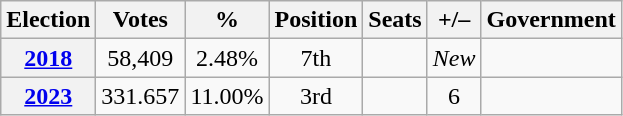<table class="wikitable" style="text-align:center">
<tr>
<th><strong>Election</strong></th>
<th scope="col"><strong>Votes</strong></th>
<th scope="col"><strong>%</strong></th>
<th>Position</th>
<th scope="col">Seats</th>
<th>+/–</th>
<th>Government</th>
</tr>
<tr>
<th><a href='#'>2018</a></th>
<td>58,409</td>
<td>2.48%</td>
<td> 7th</td>
<td></td>
<td><em>New</em></td>
<td></td>
</tr>
<tr>
<th><a href='#'>2023</a></th>
<td>331.657</td>
<td>11.00%</td>
<td> 3rd</td>
<td></td>
<td> 6</td>
<td></td>
</tr>
</table>
